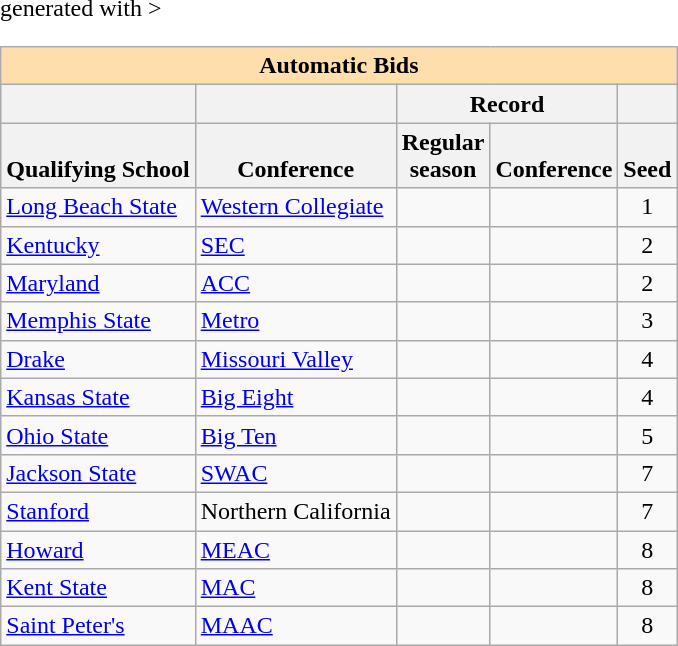<table class="wikitable sortable"  <hiddentext>generated with  >
<tr>
<th style="background-color:#FFdead;font-weight:bold"   align="center" valign="bottom"  width="171" colspan="5" height="13">Automatic   Bids</th>
</tr>
<tr>
<th height="13"    valign="bottom"> </th>
<th valign="bottom"> </th>
<th style="font-weight:bold"   colspan="2" align="center"  valign="bottom">Record</th>
<th valign="bottom"> </th>
</tr>
<tr style="font-weight:bold"   valign="bottom">
<th height="13">Qualifying  School</th>
<th>Conference</th>
<th>Regular<br>season</th>
<th>Conference</th>
<th>Seed</th>
</tr>
<tr>
<td height="13"  valign="bottom"><a href='#'>Long Beach State</a></td>
<td valign="bottom"><a href='#'>Western Collegiate</a></td>
<td align="center"  valign="bottom"></td>
<td align="center"  valign="bottom"></td>
<td align="center"  valign="bottom">1</td>
</tr>
<tr>
<td height="13"  valign="bottom"><a href='#'>Kentucky</a></td>
<td valign="bottom"><a href='#'>SEC</a></td>
<td align="center"  valign="bottom"></td>
<td align="center"  valign="bottom"></td>
<td align="center"  valign="bottom">2</td>
</tr>
<tr>
<td height="13"  valign="bottom"><a href='#'>Maryland</a></td>
<td valign="bottom"><a href='#'>ACC</a></td>
<td align="center"  valign="bottom"></td>
<td align="center"  valign="bottom"></td>
<td align="center"  valign="bottom">2</td>
</tr>
<tr>
<td height="13"  valign="bottom"><a href='#'>Memphis State</a></td>
<td valign="bottom"><a href='#'>Metro</a></td>
<td align="center"  valign="bottom"></td>
<td align="center"  valign="bottom"></td>
<td align="center"  valign="bottom">3</td>
</tr>
<tr>
<td height="13"  valign="bottom"><a href='#'>Drake</a></td>
<td valign="bottom"><a href='#'>Missouri Valley</a></td>
<td align="center"  valign="bottom"></td>
<td align="center"  valign="bottom"></td>
<td align="center"  valign="bottom">4</td>
</tr>
<tr>
<td height="13"  valign="bottom"><a href='#'>Kansas State</a></td>
<td valign="bottom"><a href='#'>Big Eight</a></td>
<td align="center"  valign="bottom"></td>
<td align="center"  valign="bottom"></td>
<td align="center"  valign="bottom">4</td>
</tr>
<tr>
<td height="13"  valign="bottom"><a href='#'>Ohio State</a></td>
<td valign="bottom"><a href='#'>Big Ten</a></td>
<td align="center"  valign="bottom"></td>
<td align="center"  valign="bottom"></td>
<td align="center"  valign="bottom">5</td>
</tr>
<tr>
<td height="13"  valign="bottom"><a href='#'>Jackson State</a></td>
<td valign="bottom"><a href='#'>SWAC</a></td>
<td align="center"  valign="bottom"></td>
<td align="center"  valign="bottom"></td>
<td align="center"  valign="bottom">7</td>
</tr>
<tr>
<td height="13"  valign="bottom"><a href='#'>Stanford</a></td>
<td valign="bottom">Northern California</td>
<td align="center"  valign="bottom"></td>
<td align="center"  valign="bottom"></td>
<td align="center"  valign="bottom">7</td>
</tr>
<tr>
<td height="13"  valign="bottom"><a href='#'>Howard</a></td>
<td valign="bottom"><a href='#'>MEAC</a></td>
<td align="center"  valign="bottom"></td>
<td align="center"  valign="bottom"></td>
<td align="center"  valign="bottom">8</td>
</tr>
<tr>
<td height="13"  valign="bottom"><a href='#'>Kent State</a></td>
<td valign="bottom"><a href='#'>MAC</a></td>
<td align="center"  valign="bottom"></td>
<td align="center"  valign="bottom"></td>
<td align="center"  valign="bottom">8</td>
</tr>
<tr>
<td height="13"  valign="bottom"><a href='#'>Saint Peter's</a></td>
<td valign="bottom"><a href='#'>MAAC</a></td>
<td align="center"  valign="bottom"></td>
<td align="center"  valign="bottom"></td>
<td align="center"  valign="bottom">8</td>
</tr>
</table>
